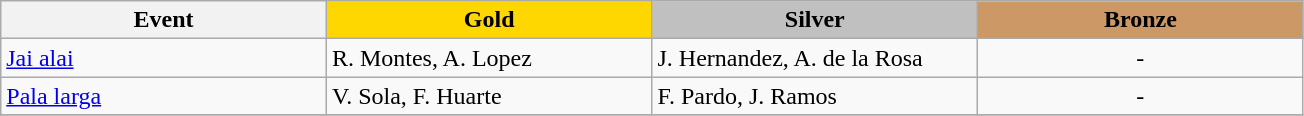<table class="wikitable" style="max-width: 23cm; width: 100%">
<tr>
<th scope="col">Event</th>
<th scope="col" style="background-color:gold; width:25%">Gold</th>
<th scope="col" style="background-color:silver; width:25%; width:25%">Silver</th>
<th scope="col" style="background-color:#cc9966; width:25%">Bronze</th>
</tr>
<tr>
<td><a href='#'>Jai alai</a></td>
<td> R. Montes, A. Lopez</td>
<td> J. Hernandez, A. de la Rosa</td>
<td align=center>-</td>
</tr>
<tr>
<td><a href='#'>Pala larga</a></td>
<td> V. Sola, F. Huarte</td>
<td> F. Pardo, J. Ramos</td>
<td align=center>-</td>
</tr>
<tr>
</tr>
</table>
